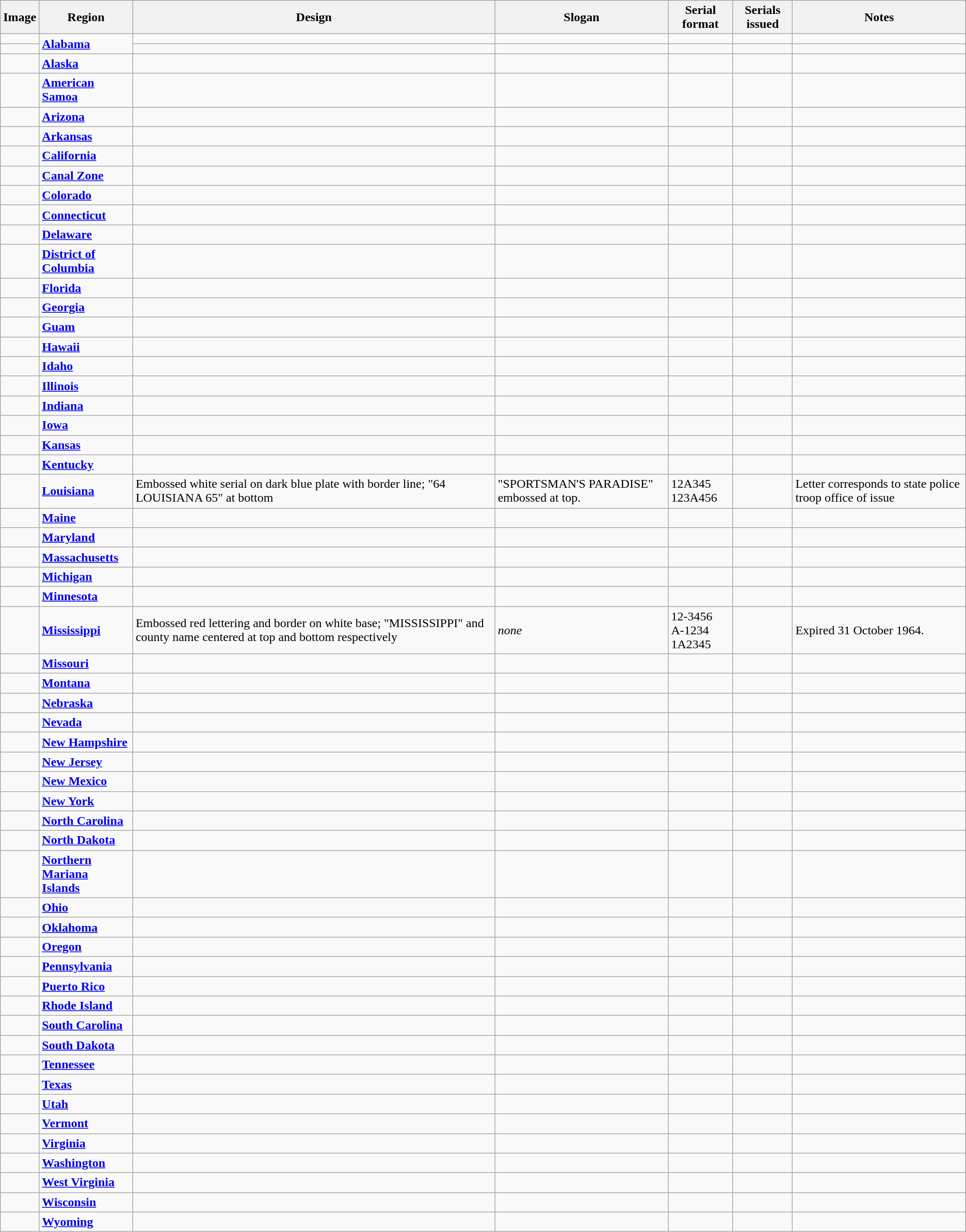<table class="wikitable">
<tr>
<th>Image</th>
<th>Region</th>
<th>Design</th>
<th>Slogan</th>
<th>Serial format</th>
<th>Serials issued</th>
<th>Notes</th>
</tr>
<tr>
<td></td>
<td rowspan=2><strong><a href='#'>Alabama</a></strong></td>
<td></td>
<td></td>
<td></td>
<td></td>
<td></td>
</tr>
<tr>
<td></td>
<td></td>
<td></td>
<td></td>
<td></td>
<td></td>
</tr>
<tr>
<td></td>
<td><strong><a href='#'>Alaska</a></strong></td>
<td></td>
<td></td>
<td></td>
<td></td>
<td></td>
</tr>
<tr>
<td></td>
<td><strong><a href='#'>American Samoa</a></strong></td>
<td></td>
<td></td>
<td></td>
<td></td>
<td></td>
</tr>
<tr>
<td></td>
<td><strong><a href='#'>Arizona</a></strong></td>
<td></td>
<td></td>
<td></td>
<td></td>
<td></td>
</tr>
<tr>
<td></td>
<td><strong><a href='#'>Arkansas</a></strong></td>
<td></td>
<td></td>
<td></td>
<td></td>
<td></td>
</tr>
<tr>
<td></td>
<td><strong><a href='#'>California</a></strong></td>
<td></td>
<td></td>
<td></td>
<td></td>
<td></td>
</tr>
<tr>
<td></td>
<td><strong><a href='#'>Canal Zone</a></strong></td>
<td></td>
<td></td>
<td></td>
<td></td>
<td></td>
</tr>
<tr>
<td></td>
<td><strong><a href='#'>Colorado</a></strong></td>
<td></td>
<td></td>
<td></td>
<td></td>
<td></td>
</tr>
<tr>
<td></td>
<td><strong><a href='#'>Connecticut</a></strong></td>
<td></td>
<td></td>
<td></td>
<td></td>
<td></td>
</tr>
<tr>
<td></td>
<td><strong><a href='#'>Delaware</a></strong></td>
<td></td>
<td></td>
<td></td>
<td></td>
<td></td>
</tr>
<tr>
<td></td>
<td><strong><a href='#'>District of<br>Columbia</a></strong></td>
<td></td>
<td></td>
<td></td>
<td></td>
<td></td>
</tr>
<tr>
<td></td>
<td><strong><a href='#'>Florida</a></strong></td>
<td></td>
<td></td>
<td></td>
<td></td>
<td></td>
</tr>
<tr>
<td></td>
<td><strong><a href='#'>Georgia</a></strong></td>
<td></td>
<td></td>
<td></td>
<td></td>
<td></td>
</tr>
<tr>
<td></td>
<td><strong><a href='#'>Guam</a></strong></td>
<td></td>
<td></td>
<td></td>
<td></td>
<td></td>
</tr>
<tr>
<td></td>
<td><strong><a href='#'>Hawaii</a></strong></td>
<td></td>
<td></td>
<td></td>
<td></td>
<td></td>
</tr>
<tr>
<td></td>
<td><strong><a href='#'>Idaho</a></strong></td>
<td></td>
<td></td>
<td></td>
<td></td>
<td></td>
</tr>
<tr>
<td></td>
<td><strong><a href='#'>Illinois</a></strong></td>
<td></td>
<td></td>
<td></td>
<td></td>
<td></td>
</tr>
<tr>
<td></td>
<td><strong><a href='#'>Indiana</a></strong></td>
<td></td>
<td></td>
<td></td>
<td></td>
<td></td>
</tr>
<tr>
<td></td>
<td><strong><a href='#'>Iowa</a></strong></td>
<td></td>
<td></td>
<td></td>
<td></td>
<td></td>
</tr>
<tr>
<td></td>
<td><strong><a href='#'>Kansas</a></strong></td>
<td></td>
<td></td>
<td></td>
<td></td>
<td></td>
</tr>
<tr>
<td></td>
<td><strong><a href='#'>Kentucky</a></strong></td>
<td></td>
<td></td>
<td></td>
<td></td>
<td></td>
</tr>
<tr>
<td></td>
<td><strong><a href='#'>Louisiana</a></strong></td>
<td>Embossed white serial on dark blue plate with border line; "64 LOUISIANA 65" at bottom</td>
<td>"SPORTSMAN'S PARADISE" embossed at top.</td>
<td>12A345<br>123A456</td>
<td></td>
<td>Letter corresponds to state police troop office of issue</td>
</tr>
<tr>
<td></td>
<td><strong><a href='#'>Maine</a></strong></td>
<td></td>
<td></td>
<td></td>
<td></td>
<td></td>
</tr>
<tr>
<td></td>
<td><strong><a href='#'>Maryland</a></strong></td>
<td></td>
<td></td>
<td></td>
<td></td>
<td></td>
</tr>
<tr>
<td></td>
<td><strong><a href='#'>Massachusetts</a></strong></td>
<td></td>
<td></td>
<td></td>
<td></td>
<td></td>
</tr>
<tr>
<td></td>
<td><strong><a href='#'>Michigan</a></strong></td>
<td></td>
<td></td>
<td></td>
<td></td>
<td></td>
</tr>
<tr>
<td></td>
<td><strong><a href='#'>Minnesota</a></strong></td>
<td></td>
<td></td>
<td></td>
<td></td>
<td></td>
</tr>
<tr>
<td></td>
<td><strong><a href='#'>Mississippi</a></strong></td>
<td>Embossed red lettering and border on white base; "MISSISSIPPI" and county name centered at top and bottom respectively</td>
<td><em>none</em></td>
<td>12-3456<br>A-1234<br>1A2345</td>
<td></td>
<td>Expired 31 October 1964.</td>
</tr>
<tr>
<td></td>
<td><strong><a href='#'>Missouri</a></strong></td>
<td></td>
<td></td>
<td></td>
<td></td>
<td></td>
</tr>
<tr>
<td></td>
<td><strong><a href='#'>Montana</a></strong></td>
<td></td>
<td></td>
<td></td>
<td></td>
<td></td>
</tr>
<tr>
<td></td>
<td><strong><a href='#'>Nebraska</a></strong></td>
<td></td>
<td></td>
<td></td>
<td></td>
<td></td>
</tr>
<tr>
<td></td>
<td><strong><a href='#'>Nevada</a></strong></td>
<td></td>
<td></td>
<td></td>
<td></td>
<td></td>
</tr>
<tr>
<td></td>
<td><strong><a href='#'>New Hampshire</a></strong></td>
<td></td>
<td></td>
<td></td>
<td></td>
<td></td>
</tr>
<tr>
<td></td>
<td><strong><a href='#'>New Jersey</a></strong></td>
<td></td>
<td></td>
<td></td>
<td></td>
<td></td>
</tr>
<tr>
<td></td>
<td><strong><a href='#'>New Mexico</a></strong></td>
<td></td>
<td></td>
<td></td>
<td></td>
<td></td>
</tr>
<tr>
<td></td>
<td><strong><a href='#'>New York</a></strong></td>
<td></td>
<td></td>
<td></td>
<td></td>
<td></td>
</tr>
<tr>
<td></td>
<td><strong><a href='#'>North Carolina</a></strong></td>
<td></td>
<td></td>
<td></td>
<td></td>
<td></td>
</tr>
<tr>
<td></td>
<td><strong><a href='#'>North Dakota</a></strong></td>
<td></td>
<td></td>
<td></td>
<td></td>
<td></td>
</tr>
<tr>
<td></td>
<td><strong><a href='#'>Northern Mariana<br> Islands</a></strong></td>
<td></td>
<td></td>
<td></td>
<td></td>
<td></td>
</tr>
<tr>
<td></td>
<td><strong><a href='#'>Ohio</a></strong></td>
<td></td>
<td></td>
<td></td>
<td></td>
<td></td>
</tr>
<tr>
<td></td>
<td><strong><a href='#'>Oklahoma</a></strong></td>
<td></td>
<td></td>
<td></td>
<td></td>
<td></td>
</tr>
<tr>
<td></td>
<td><strong><a href='#'>Oregon</a></strong></td>
<td></td>
<td></td>
<td></td>
<td></td>
<td></td>
</tr>
<tr>
<td></td>
<td><strong><a href='#'>Pennsylvania</a></strong></td>
<td></td>
<td></td>
<td></td>
<td></td>
<td></td>
</tr>
<tr>
<td></td>
<td><strong><a href='#'>Puerto Rico</a></strong></td>
<td></td>
<td></td>
<td></td>
<td></td>
<td></td>
</tr>
<tr>
<td></td>
<td><strong><a href='#'>Rhode Island</a></strong></td>
<td></td>
<td></td>
<td></td>
<td></td>
<td></td>
</tr>
<tr>
<td></td>
<td><strong><a href='#'>South Carolina</a></strong></td>
<td></td>
<td></td>
<td></td>
<td></td>
<td></td>
</tr>
<tr>
<td></td>
<td><strong><a href='#'>South Dakota</a></strong></td>
<td></td>
<td></td>
<td></td>
<td></td>
<td></td>
</tr>
<tr>
<td></td>
<td><strong><a href='#'>Tennessee</a></strong></td>
<td></td>
<td></td>
<td></td>
<td></td>
<td></td>
</tr>
<tr>
<td></td>
<td><strong><a href='#'>Texas</a></strong></td>
<td></td>
<td></td>
<td></td>
<td></td>
<td></td>
</tr>
<tr>
<td></td>
<td><strong><a href='#'>Utah</a></strong></td>
<td></td>
<td></td>
<td></td>
<td></td>
<td></td>
</tr>
<tr>
<td></td>
<td><strong><a href='#'>Vermont</a></strong></td>
<td></td>
<td></td>
<td></td>
<td></td>
<td></td>
</tr>
<tr>
<td></td>
<td><strong><a href='#'>Virginia</a></strong></td>
<td></td>
<td></td>
<td></td>
<td></td>
<td></td>
</tr>
<tr>
<td></td>
<td><strong><a href='#'>Washington</a></strong></td>
<td></td>
<td></td>
<td></td>
<td></td>
<td></td>
</tr>
<tr>
<td></td>
<td><strong><a href='#'>West Virginia</a></strong></td>
<td></td>
<td></td>
<td></td>
<td></td>
<td></td>
</tr>
<tr>
<td></td>
<td><strong><a href='#'>Wisconsin</a></strong></td>
<td></td>
<td></td>
<td></td>
<td></td>
<td></td>
</tr>
<tr>
<td></td>
<td><strong><a href='#'>Wyoming</a></strong></td>
<td></td>
<td></td>
<td></td>
<td></td>
<td></td>
</tr>
</table>
